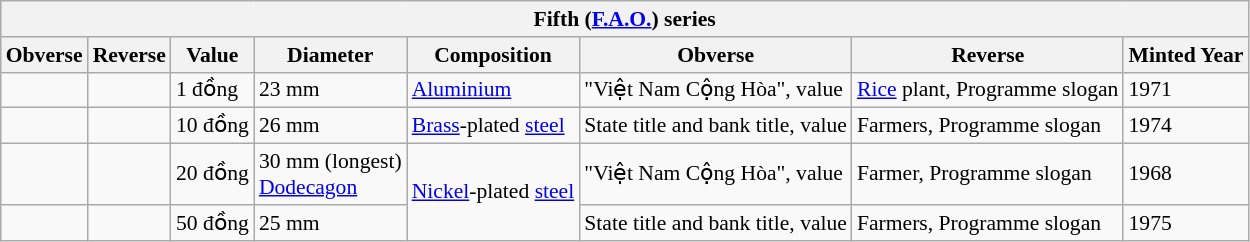<table class="wikitable" style="font-size: 90%">
<tr>
<th colspan=8>Fifth (<a href='#'>F.A.O.</a>) series</th>
</tr>
<tr>
<th>Obverse</th>
<th>Reverse</th>
<th>Value</th>
<th>Diameter</th>
<th>Composition</th>
<th>Obverse</th>
<th>Reverse</th>
<th>Minted Year</th>
</tr>
<tr>
<td></td>
<td></td>
<td>1 đồng</td>
<td>23 mm</td>
<td><a href='#'>Aluminium</a></td>
<td>"Việt Nam Cộng Hòa", value</td>
<td><a href='#'>Rice</a> plant, Programme slogan</td>
<td>1971</td>
</tr>
<tr>
<td></td>
<td></td>
<td>10 đồng</td>
<td>26 mm</td>
<td><a href='#'>Brass</a>-plated <a href='#'>steel</a></td>
<td>State title and bank title, value</td>
<td>Farmers, Programme slogan</td>
<td>1974</td>
</tr>
<tr>
<td></td>
<td></td>
<td>20 đồng</td>
<td>30 mm (longest)<br><a href='#'>Dodecagon</a></td>
<td rowspan=2><a href='#'>Nickel</a>-plated <a href='#'>steel</a></td>
<td>"Việt Nam Cộng Hòa", value</td>
<td>Farmer, Programme slogan</td>
<td>1968</td>
</tr>
<tr>
<td></td>
<td></td>
<td>50 đồng</td>
<td>25 mm</td>
<td>State title and bank title, value</td>
<td>Farmers, Programme slogan</td>
<td>1975</td>
</tr>
</table>
